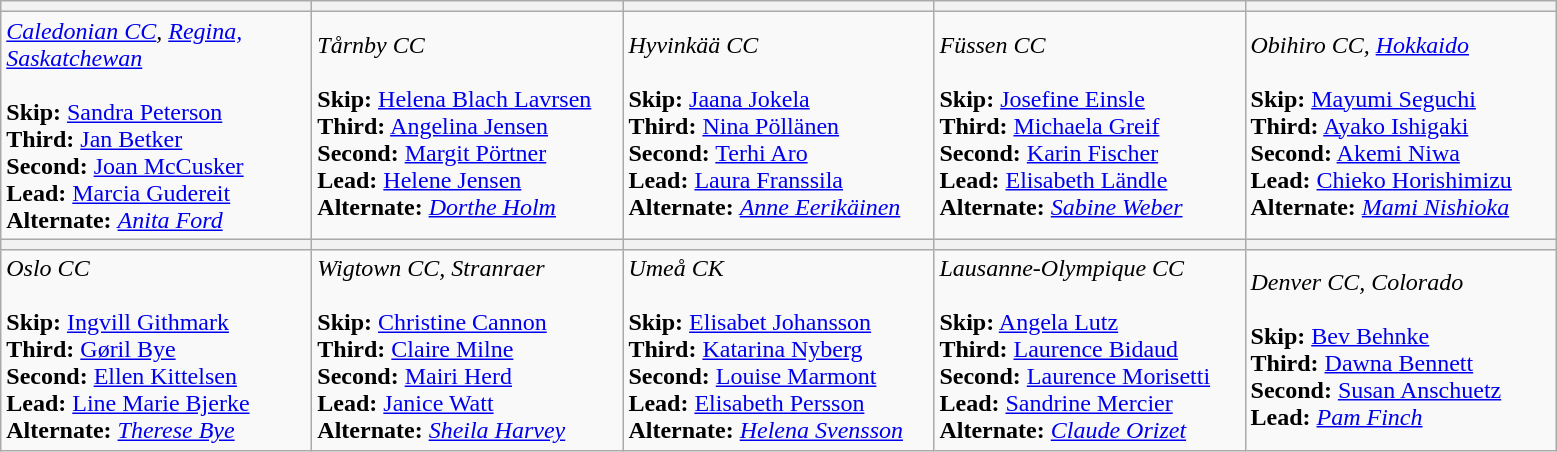<table class="wikitable">
<tr>
<th bgcolor="#efefef" width="200"></th>
<th bgcolor="#efefef" width="200"></th>
<th bgcolor="#efefef" width="200"></th>
<th bgcolor="#efefef" width="200"></th>
<th bgcolor="#efefef" width="200"></th>
</tr>
<tr>
<td><em><a href='#'>Caledonian CC</a>, <a href='#'>Regina, Saskatchewan</a></em> <br><br><strong>Skip:</strong> <a href='#'>Sandra Peterson</a><br>
<strong>Third:</strong> <a href='#'>Jan Betker</a><br>
<strong>Second:</strong> <a href='#'>Joan McCusker</a><br>
<strong>Lead:</strong> <a href='#'>Marcia Gudereit</a><br>
<strong>Alternate:</strong> <em><a href='#'>Anita Ford</a></em></td>
<td><em>Tårnby CC</em> <br><br><strong>Skip:</strong> <a href='#'>Helena Blach Lavrsen</a><br>
<strong>Third:</strong> <a href='#'>Angelina Jensen</a><br>
<strong>Second:</strong> <a href='#'>Margit Pörtner</a><br>
<strong>Lead:</strong> <a href='#'>Helene Jensen</a><br>
<strong>Alternate:</strong> <em><a href='#'>Dorthe Holm</a></em></td>
<td><em>Hyvinkää CC</em> <br><br><strong>Skip:</strong> <a href='#'>Jaana Jokela</a><br>
<strong>Third:</strong> <a href='#'>Nina Pöllänen</a><br>
<strong>Second:</strong> <a href='#'>Terhi Aro</a><br>
<strong>Lead:</strong> <a href='#'>Laura Franssila</a><br>
<strong>Alternate:</strong> <em><a href='#'>Anne Eerikäinen</a></em></td>
<td><em>Füssen CC</em> <br><br><strong>Skip:</strong> <a href='#'>Josefine Einsle</a><br>
<strong>Third:</strong> <a href='#'>Michaela Greif</a><br>
<strong>Second:</strong> <a href='#'>Karin Fischer</a><br>
<strong>Lead:</strong> <a href='#'>Elisabeth Ländle</a><br>
<strong>Alternate:</strong> <em><a href='#'>Sabine Weber</a></em></td>
<td><em>Obihiro CC, <a href='#'>Hokkaido</a></em> <br><br><strong>Skip:</strong> <a href='#'>Mayumi Seguchi</a><br>
<strong>Third:</strong> <a href='#'>Ayako Ishigaki</a><br>
<strong>Second:</strong> <a href='#'>Akemi Niwa</a><br>
<strong>Lead:</strong> <a href='#'>Chieko Horishimizu</a><br>
<strong>Alternate:</strong> <em><a href='#'>Mami Nishioka</a></em></td>
</tr>
<tr>
<th bgcolor="#efefef" width="200"></th>
<th bgcolor="#efefef" width="200"></th>
<th bgcolor="#efefef" width="200"></th>
<th bgcolor="#efefef" width="200"></th>
<th bgcolor="#efefef" width="200"></th>
</tr>
<tr>
<td><em>Oslo CC</em> <br><br><strong>Skip:</strong> <a href='#'>Ingvill Githmark</a><br>
<strong>Third:</strong> <a href='#'>Gøril Bye</a><br>
<strong>Second:</strong> <a href='#'>Ellen Kittelsen</a><br>
<strong>Lead:</strong> <a href='#'>Line Marie Bjerke</a><br>
<strong>Alternate:</strong> <em><a href='#'>Therese Bye</a></em></td>
<td><em>Wigtown CC, Stranraer</em> <br><br><strong>Skip:</strong> <a href='#'>Christine Cannon</a><br>
<strong>Third:</strong> <a href='#'>Claire Milne</a><br>
<strong>Second:</strong> <a href='#'>Mairi Herd</a><br>
<strong>Lead:</strong> <a href='#'>Janice Watt</a><br>
<strong>Alternate:</strong> <em><a href='#'>Sheila Harvey</a></em></td>
<td><em>Umeå CK</em> <br><br><strong>Skip:</strong> <a href='#'>Elisabet Johansson</a><br>
<strong>Third:</strong> <a href='#'>Katarina Nyberg</a><br>
<strong>Second:</strong> <a href='#'>Louise Marmont</a><br>
<strong>Lead:</strong> <a href='#'>Elisabeth Persson</a><br>
<strong>Alternate:</strong> <em><a href='#'>Helena Svensson</a></em></td>
<td><em>Lausanne-Olympique CC</em> <br><br><strong>Skip:</strong> <a href='#'>Angela Lutz</a><br>
<strong>Third:</strong> <a href='#'>Laurence Bidaud</a><br>
<strong>Second:</strong> <a href='#'>Laurence Morisetti</a><br>
<strong>Lead:</strong> <a href='#'>Sandrine Mercier</a><br>
<strong>Alternate:</strong> <em><a href='#'>Claude Orizet</a></em></td>
<td><em>Denver CC, Colorado</em> <br><br><strong>Skip:</strong> <a href='#'>Bev Behnke</a><br>
<strong>Third:</strong> <a href='#'>Dawna Bennett</a><br>
<strong>Second:</strong> <a href='#'>Susan Anschuetz</a><br>
<strong>Lead:</strong> <em><a href='#'>Pam Finch</a></em></td>
</tr>
</table>
